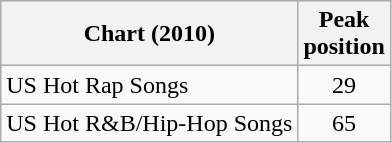<table class="wikitable">
<tr>
<th>Chart (2010)</th>
<th>Peak<br>position</th>
</tr>
<tr>
<td>US Hot Rap Songs</td>
<td align="center">29</td>
</tr>
<tr>
<td>US Hot R&B/Hip-Hop Songs</td>
<td align="center">65</td>
</tr>
</table>
